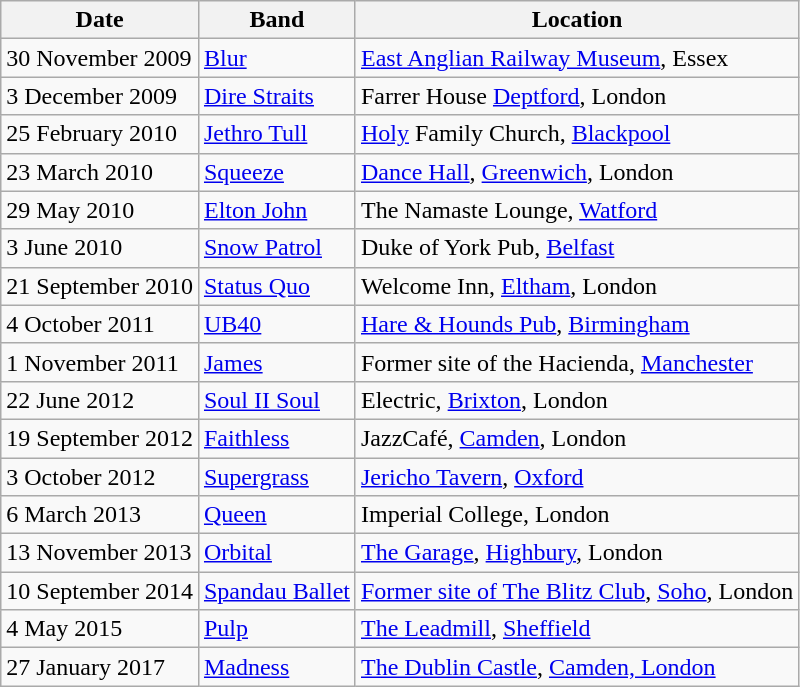<table class="wikitable">
<tr>
<th>Date</th>
<th>Band</th>
<th>Location</th>
</tr>
<tr>
<td>30 November 2009</td>
<td><a href='#'>Blur</a></td>
<td><a href='#'>East Anglian Railway Museum</a>, Essex</td>
</tr>
<tr>
<td>3 December 2009</td>
<td><a href='#'>Dire Straits</a></td>
<td>Farrer House <a href='#'>Deptford</a>, London</td>
</tr>
<tr>
<td>25 February 2010</td>
<td><a href='#'>Jethro Tull</a></td>
<td><a href='#'>Holy</a> Family Church, <a href='#'>Blackpool</a></td>
</tr>
<tr>
<td>23 March 2010</td>
<td><a href='#'>Squeeze</a></td>
<td><a href='#'>Dance Hall</a>, <a href='#'>Greenwich</a>, London</td>
</tr>
<tr>
<td>29 May 2010</td>
<td><a href='#'>Elton John</a></td>
<td>The Namaste Lounge, <a href='#'>Watford</a></td>
</tr>
<tr>
<td>3 June 2010</td>
<td><a href='#'>Snow Patrol</a></td>
<td>Duke of York Pub, <a href='#'>Belfast</a></td>
</tr>
<tr>
<td>21 September 2010</td>
<td><a href='#'>Status Quo</a></td>
<td>Welcome Inn, <a href='#'>Eltham</a>, London</td>
</tr>
<tr>
<td>4 October 2011</td>
<td><a href='#'>UB40</a></td>
<td><a href='#'>Hare & Hounds Pub</a>, <a href='#'>Birmingham</a></td>
</tr>
<tr>
<td>1 November 2011</td>
<td><a href='#'>James</a></td>
<td>Former site of the Hacienda, <a href='#'>Manchester</a></td>
</tr>
<tr>
<td>22 June 2012</td>
<td><a href='#'>Soul II Soul</a></td>
<td>Electric, <a href='#'>Brixton</a>, London</td>
</tr>
<tr>
<td>19 September 2012</td>
<td><a href='#'>Faithless</a></td>
<td>JazzCafé, <a href='#'>Camden</a>, London</td>
</tr>
<tr>
<td>3 October 2012</td>
<td><a href='#'>Supergrass</a></td>
<td><a href='#'>Jericho Tavern</a>, <a href='#'>Oxford</a></td>
</tr>
<tr>
<td>6 March 2013</td>
<td><a href='#'>Queen</a></td>
<td>Imperial College, London</td>
</tr>
<tr>
<td>13 November 2013</td>
<td><a href='#'>Orbital</a></td>
<td><a href='#'>The Garage</a>, <a href='#'>Highbury</a>, London</td>
</tr>
<tr>
<td>10 September 2014</td>
<td><a href='#'>Spandau Ballet</a></td>
<td><a href='#'>Former site of The Blitz Club</a>, <a href='#'>Soho</a>, London</td>
</tr>
<tr>
<td>4 May 2015</td>
<td><a href='#'>Pulp</a></td>
<td><a href='#'>The Leadmill</a>, <a href='#'>Sheffield</a></td>
</tr>
<tr>
<td>27 January 2017</td>
<td><a href='#'>Madness</a></td>
<td><a href='#'>The Dublin Castle</a>, <a href='#'>Camden, London</a></td>
</tr>
</table>
